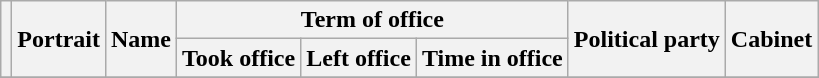<table class="wikitable" text-align:center;">
<tr>
<th rowspan=2></th>
<th rowspan=2>Portrait</th>
<th rowspan=2>Name<br></th>
<th colspan=3>Term of office</th>
<th rowspan=2>Political party</th>
<th rowspan=2>Cabinet</th>
</tr>
<tr>
<th>Took office</th>
<th>Left office</th>
<th>Time in office</th>
</tr>
<tr>
</tr>
</table>
